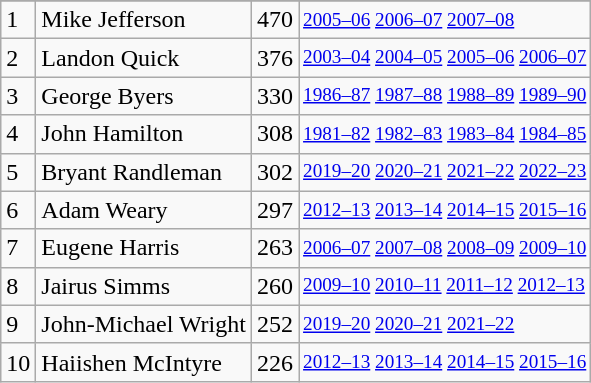<table class="wikitable">
<tr>
</tr>
<tr>
<td>1</td>
<td>Mike Jefferson</td>
<td>470</td>
<td style="font-size:80%;"><a href='#'>2005–06</a> <a href='#'>2006–07</a> <a href='#'>2007–08</a></td>
</tr>
<tr>
<td>2</td>
<td>Landon Quick</td>
<td>376</td>
<td style="font-size:80%;"><a href='#'>2003–04</a> <a href='#'>2004–05</a> <a href='#'>2005–06</a> <a href='#'>2006–07</a></td>
</tr>
<tr>
<td>3</td>
<td>George Byers</td>
<td>330</td>
<td style="font-size:80%;"><a href='#'>1986–87</a> <a href='#'>1987–88</a> <a href='#'>1988–89</a> <a href='#'>1989–90</a></td>
</tr>
<tr>
<td>4</td>
<td>John Hamilton</td>
<td>308</td>
<td style="font-size:80%;"><a href='#'>1981–82</a> <a href='#'>1982–83</a> <a href='#'>1983–84</a> <a href='#'>1984–85</a></td>
</tr>
<tr>
<td>5</td>
<td>Bryant Randleman</td>
<td>302</td>
<td style="font-size:80%;"><a href='#'>2019–20</a> <a href='#'>2020–21</a> <a href='#'>2021–22</a> <a href='#'>2022–23</a></td>
</tr>
<tr>
<td>6</td>
<td>Adam Weary</td>
<td>297</td>
<td style="font-size:80%;"><a href='#'>2012–13</a> <a href='#'>2013–14</a> <a href='#'>2014–15</a> <a href='#'>2015–16</a></td>
</tr>
<tr>
<td>7</td>
<td>Eugene Harris</td>
<td>263</td>
<td style="font-size:80%;"><a href='#'>2006–07</a> <a href='#'>2007–08</a> <a href='#'>2008–09</a> <a href='#'>2009–10</a></td>
</tr>
<tr>
<td>8</td>
<td>Jairus Simms</td>
<td>260</td>
<td style="font-size:80%;"><a href='#'>2009–10</a> <a href='#'>2010–11</a> <a href='#'>2011–12</a> <a href='#'>2012–13</a></td>
</tr>
<tr>
<td>9</td>
<td>John-Michael Wright</td>
<td>252</td>
<td style="font-size:80%;"><a href='#'>2019–20</a> <a href='#'>2020–21</a> <a href='#'>2021–22</a></td>
</tr>
<tr>
<td>10</td>
<td>Haiishen McIntyre</td>
<td>226</td>
<td style="font-size:80%;"><a href='#'>2012–13</a> <a href='#'>2013–14</a> <a href='#'>2014–15</a> <a href='#'>2015–16</a></td>
</tr>
</table>
